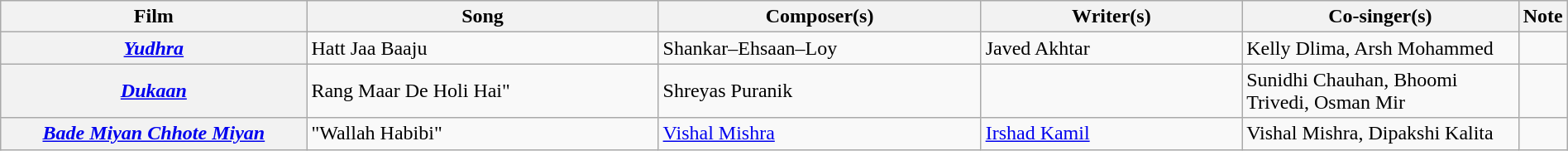<table class="wikitable plainrowheaders" width=100% textcolor:#000;">
<tr>
<th scope="col" width=20%><strong>Film</strong></th>
<th scope="col" width=23%><strong>Song</strong></th>
<th scope="col" width=21%><strong>Composer(s)</strong></th>
<th scope="col" width=17%><strong>Writer(s)</strong></th>
<th scope="col" width=18%><strong>Co-singer(s)</strong></th>
<th scope="col" width=1%><strong>Note</strong></th>
</tr>
<tr>
<th><em><a href='#'>Yudhra</a></em></th>
<td>Hatt Jaa Baaju</td>
<td>Shankar–Ehsaan–Loy</td>
<td>Javed Akhtar</td>
<td>Kelly Dlima, Arsh Mohammed</td>
<td></td>
</tr>
<tr>
<th><em><a href='#'>Dukaan</a></em></th>
<td>Rang Maar De Holi Hai"</td>
<td>Shreyas Puranik</td>
<td></td>
<td>Sunidhi Chauhan, Bhoomi Trivedi, Osman Mir</td>
<td></td>
</tr>
<tr>
<th><em><a href='#'>Bade Miyan Chhote Miyan</a></em></th>
<td>"Wallah Habibi"</td>
<td><a href='#'>Vishal Mishra</a></td>
<td><a href='#'>Irshad Kamil</a></td>
<td>Vishal Mishra, Dipakshi Kalita</td>
<td></td>
</tr>
</table>
